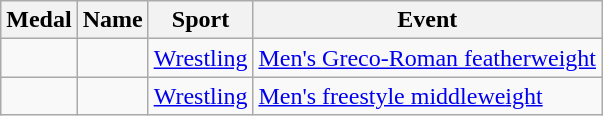<table class="wikitable sortable">
<tr>
<th>Medal</th>
<th>Name</th>
<th>Sport</th>
<th>Event</th>
</tr>
<tr>
<td></td>
<td></td>
<td><a href='#'>Wrestling</a></td>
<td><a href='#'>Men's Greco-Roman featherweight</a></td>
</tr>
<tr>
<td></td>
<td></td>
<td><a href='#'>Wrestling</a></td>
<td><a href='#'>Men's freestyle middleweight</a></td>
</tr>
</table>
